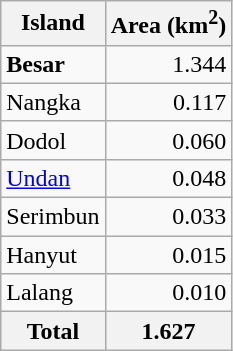<table class="wikitable">
<tr>
<th>Island</th>
<th>Area (km<sup>2</sup>)</th>
</tr>
<tr>
<td><strong>Besar</strong></td>
<td align=right>1.344</td>
</tr>
<tr>
<td>Nangka</td>
<td align=right>0.117</td>
</tr>
<tr>
<td>Dodol</td>
<td align=right>0.060</td>
</tr>
<tr>
<td><a href='#'>Undan</a></td>
<td align=right>0.048</td>
</tr>
<tr>
<td>Serimbun</td>
<td align=right>0.033</td>
</tr>
<tr>
<td>Hanyut</td>
<td align=right>0.015</td>
</tr>
<tr>
<td>Lalang</td>
<td align=right>0.010</td>
</tr>
<tr>
<th>Total</th>
<th>1.627</th>
</tr>
</table>
